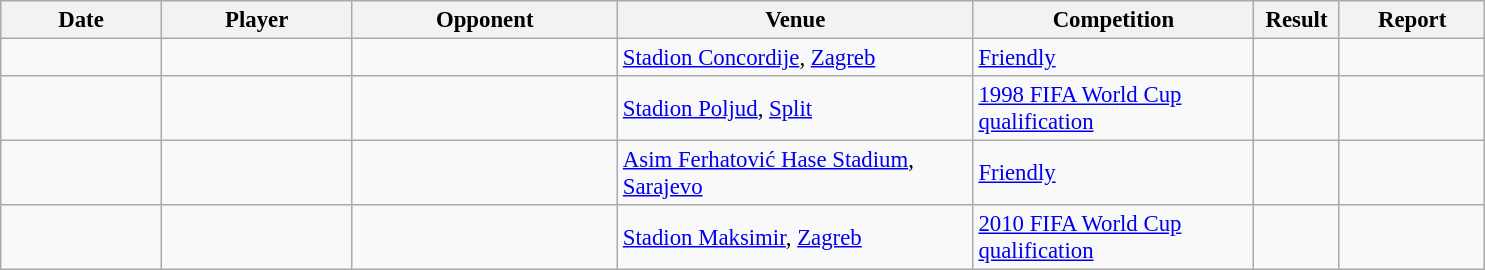<table class="wikitable sortable" style="font-size:95%">
<tr>
<th width="100">Date</th>
<th width="120">Player</th>
<th width="170">Opponent</th>
<th width="230">Venue</th>
<th width="180">Competition</th>
<th width="50">Result</th>
<th class="unsortable" width="90">Report</th>
</tr>
<tr>
<td></td>
<td></td>
<td></td>
<td><a href='#'>Stadion Concordije</a>, <a href='#'>Zagreb</a></td>
<td><a href='#'>Friendly</a></td>
<td data-sort-value="7"></td>
<td></td>
</tr>
<tr>
<td></td>
<td></td>
<td></td>
<td><a href='#'>Stadion Poljud</a>, <a href='#'>Split</a></td>
<td><a href='#'>1998 FIFA World Cup qualification</a></td>
<td data-sort-value="3"></td>
<td></td>
</tr>
<tr>
<td></td>
<td></td>
<td></td>
<td><a href='#'>Asim Ferhatović Hase Stadium</a>, <a href='#'>Sarajevo</a></td>
<td><a href='#'>Friendly</a></td>
<td data-sort-value="5"></td>
<td></td>
</tr>
<tr>
<td></td>
<td></td>
<td></td>
<td><a href='#'>Stadion Maksimir</a>, <a href='#'>Zagreb</a></td>
<td><a href='#'>2010 FIFA World Cup qualification</a></td>
<td data-sort-value="1"></td>
<td></td>
</tr>
</table>
